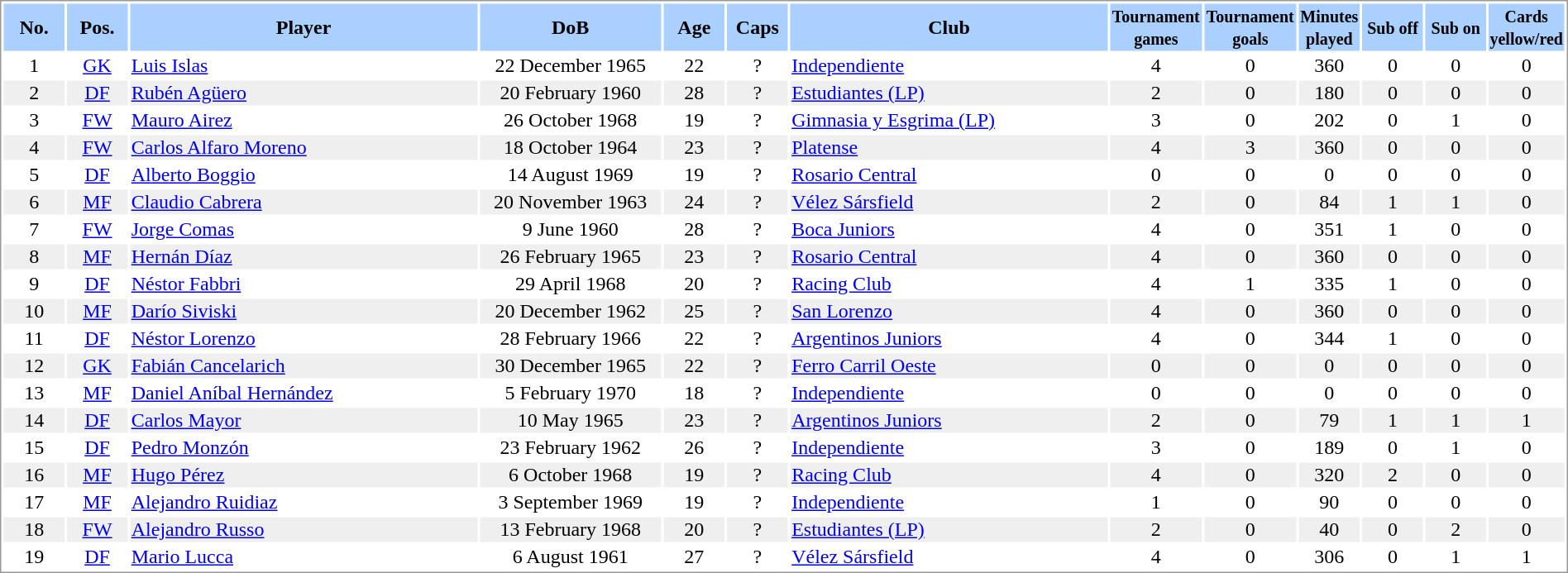<table border="0" width="100%" style="border: 1px solid #999; background-color:#FFFFFF; text-align:center">
<tr align="center" bgcolor="#AAD0FF">
<th width=4%>No.</th>
<th width=4%>Pos.</th>
<th width=23%>Player</th>
<th width=12%>DoB</th>
<th width=4%>Age</th>
<th width=4%>Caps</th>
<th width=21%>Club</th>
<th width=6%><small>Tournament<br>games</small></th>
<th width=6%><small>Tournament<br>goals</small></th>
<th width=4%><small>Minutes<br>played</small></th>
<th width=4%><small>Sub off</small></th>
<th width=4%><small>Sub on</small></th>
<th width=4%><small>Cards<br>yellow/red</small></th>
</tr>
<tr>
<td>1</td>
<td><a href='#'>GK</a></td>
<td align="left"><a href='#'>Luis Islas</a></td>
<td>22 December 1965</td>
<td>22</td>
<td>?</td>
<td align="left"> <a href='#'>Independiente</a></td>
<td>4</td>
<td>0</td>
<td>360</td>
<td>0</td>
<td>0</td>
<td>0</td>
</tr>
<tr bgcolor="#EFEFEF">
<td>2</td>
<td><a href='#'>DF</a></td>
<td align="left"><a href='#'>Rubén Agüero</a></td>
<td>20 February 1960</td>
<td>28</td>
<td>?</td>
<td align="left"> <a href='#'>Estudiantes (LP)</a></td>
<td>2</td>
<td>0</td>
<td>180</td>
<td>0</td>
<td>0</td>
<td>0</td>
</tr>
<tr>
<td>3</td>
<td><a href='#'>FW</a></td>
<td align="left"><a href='#'>Mauro Airez</a></td>
<td>26 October 1968</td>
<td>19</td>
<td>?</td>
<td align="left"> <a href='#'>Gimnasia y Esgrima (LP)</a></td>
<td>3</td>
<td>0</td>
<td>202</td>
<td>0</td>
<td>1</td>
<td>0</td>
</tr>
<tr bgcolor="#EFEFEF">
<td>4</td>
<td><a href='#'>FW</a></td>
<td align="left"><a href='#'>Carlos Alfaro Moreno</a></td>
<td>18 October 1964</td>
<td>23</td>
<td>?</td>
<td align="left"> <a href='#'>Platense</a></td>
<td>4</td>
<td>3</td>
<td>360</td>
<td>0</td>
<td>0</td>
<td>0</td>
</tr>
<tr>
<td>5</td>
<td><a href='#'>DF</a></td>
<td align="left"><a href='#'>Alberto Boggio</a></td>
<td>14 August 1969</td>
<td>19</td>
<td>?</td>
<td align="left"> <a href='#'>Rosario Central</a></td>
<td>0</td>
<td>0</td>
<td>0</td>
<td>0</td>
<td>0</td>
<td>0</td>
</tr>
<tr bgcolor="#EFEFEF">
<td>6</td>
<td><a href='#'>MF</a></td>
<td align="left"><a href='#'>Claudio Cabrera</a></td>
<td>20 November 1963</td>
<td>24</td>
<td>?</td>
<td align="left"> <a href='#'>Vélez Sársfield</a></td>
<td>2</td>
<td>0</td>
<td>84</td>
<td>1</td>
<td>1</td>
<td>0</td>
</tr>
<tr>
<td>7</td>
<td><a href='#'>FW</a></td>
<td align="left"><a href='#'>Jorge Comas</a></td>
<td>9 June 1960</td>
<td>28</td>
<td>?</td>
<td align="left"> <a href='#'>Boca Juniors</a></td>
<td>4</td>
<td>0</td>
<td>351</td>
<td>1</td>
<td>0</td>
<td>0</td>
</tr>
<tr bgcolor="#EFEFEF">
<td>8</td>
<td><a href='#'>MF</a></td>
<td align="left"><a href='#'>Hernán Díaz</a></td>
<td>26 February 1965</td>
<td>23</td>
<td>?</td>
<td align="left"> <a href='#'>Rosario Central</a></td>
<td>4</td>
<td>0</td>
<td>360</td>
<td>0</td>
<td>0</td>
<td>0</td>
</tr>
<tr>
<td>9</td>
<td><a href='#'>DF</a></td>
<td align="left"><a href='#'>Néstor Fabbri</a></td>
<td>29 April 1968</td>
<td>20</td>
<td>?</td>
<td align="left"> <a href='#'>Racing Club</a></td>
<td>4</td>
<td>1</td>
<td>335</td>
<td>1</td>
<td>0</td>
<td>0</td>
</tr>
<tr bgcolor="#EFEFEF">
<td>10</td>
<td><a href='#'>MF</a></td>
<td align="left"><a href='#'>Darío Siviski</a></td>
<td>20 December 1962</td>
<td>25</td>
<td>?</td>
<td align="left"> <a href='#'>San Lorenzo</a></td>
<td>4</td>
<td>0</td>
<td>360</td>
<td>0</td>
<td>0</td>
<td>0</td>
</tr>
<tr>
<td>11</td>
<td><a href='#'>DF</a></td>
<td align="left"><a href='#'>Néstor Lorenzo</a></td>
<td>28 February 1966</td>
<td>22</td>
<td>?</td>
<td align="left"> <a href='#'>Argentinos Juniors</a></td>
<td>4</td>
<td>0</td>
<td>344</td>
<td>1</td>
<td>0</td>
<td>0</td>
</tr>
<tr bgcolor="#EFEFEF">
<td>12</td>
<td><a href='#'>GK</a></td>
<td align="left"><a href='#'>Fabián Cancelarich</a></td>
<td>30 December 1965</td>
<td>22</td>
<td>?</td>
<td align="left"> <a href='#'>Ferro Carril Oeste</a></td>
<td>0</td>
<td>0</td>
<td>0</td>
<td>0</td>
<td>0</td>
<td>0</td>
</tr>
<tr>
<td>13</td>
<td><a href='#'>MF</a></td>
<td align="left"><a href='#'>Daniel Aníbal Hernández</a></td>
<td>5 February 1970</td>
<td>18</td>
<td>?</td>
<td align="left"> <a href='#'>Independiente</a></td>
<td>0</td>
<td>0</td>
<td>0</td>
<td>0</td>
<td>0</td>
<td>0</td>
</tr>
<tr bgcolor="#EFEFEF">
<td>14</td>
<td><a href='#'>DF</a></td>
<td align="left"><a href='#'>Carlos Mayor</a></td>
<td>10 May 1965</td>
<td>23</td>
<td>?</td>
<td align="left"> <a href='#'>Argentinos Juniors</a></td>
<td>2</td>
<td>0</td>
<td>79</td>
<td>1</td>
<td>1</td>
<td>1</td>
</tr>
<tr>
<td>15</td>
<td><a href='#'>DF</a></td>
<td align="left"><a href='#'>Pedro Monzón</a></td>
<td>23 February 1962</td>
<td>26</td>
<td>?</td>
<td align="left"> <a href='#'>Independiente</a></td>
<td>3</td>
<td>0</td>
<td>189</td>
<td>0</td>
<td>1</td>
<td>0</td>
</tr>
<tr bgcolor="#EFEFEF">
<td>16</td>
<td><a href='#'>MF</a></td>
<td align="left"><a href='#'>Hugo Pérez</a></td>
<td>6 October 1968</td>
<td>19</td>
<td>?</td>
<td align="left"> <a href='#'>Racing Club</a></td>
<td>4</td>
<td>0</td>
<td>320</td>
<td>2</td>
<td>0</td>
<td>0</td>
</tr>
<tr>
<td>17</td>
<td><a href='#'>MF</a></td>
<td align="left"><a href='#'>Alejandro Ruidiaz</a></td>
<td>3 September 1969</td>
<td>19</td>
<td>?</td>
<td align="left"> <a href='#'>Independiente</a></td>
<td>1</td>
<td>0</td>
<td>90</td>
<td>0</td>
<td>0</td>
<td>0</td>
</tr>
<tr bgcolor="#EFEFEF">
<td>18</td>
<td><a href='#'>FW</a></td>
<td align="left"><a href='#'>Alejandro Russo</a></td>
<td>13 February 1968</td>
<td>20</td>
<td>?</td>
<td align="left"> <a href='#'>Estudiantes (LP)</a></td>
<td>2</td>
<td>0</td>
<td>40</td>
<td>0</td>
<td>2</td>
<td>0</td>
</tr>
<tr>
<td>19</td>
<td><a href='#'>DF</a></td>
<td align="left"><a href='#'>Mario Lucca</a></td>
<td>6 August 1961</td>
<td>27</td>
<td>?</td>
<td align="left"> <a href='#'>Vélez Sársfield</a></td>
<td>4</td>
<td>0</td>
<td>306</td>
<td>0</td>
<td>1</td>
<td>1</td>
</tr>
</table>
